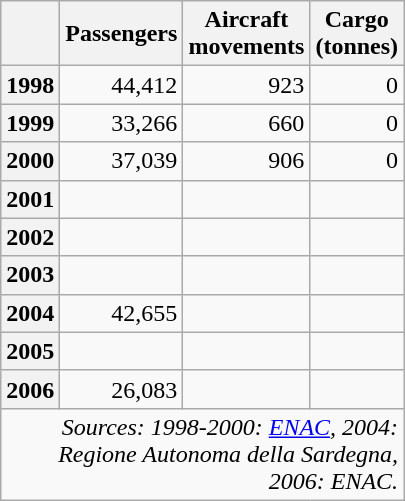<table class="wikitable" style="text-align: right; width:250px;" align="center">
<tr>
<th style="width:75px"></th>
<th style="width:100px">Passengers</th>
<th style="width:100px">Aircraft movements</th>
<th style="width:100px">Cargo (tonnes)</th>
</tr>
<tr>
<th>1998</th>
<td>44,412</td>
<td>923</td>
<td>0</td>
</tr>
<tr>
<th>1999</th>
<td>33,266</td>
<td>660</td>
<td>0</td>
</tr>
<tr>
<th>2000</th>
<td>37,039</td>
<td>906</td>
<td>0</td>
</tr>
<tr>
<th>2001</th>
<td></td>
<td></td>
<td></td>
</tr>
<tr>
<th>2002</th>
<td></td>
<td></td>
<td></td>
</tr>
<tr>
<th>2003</th>
<td></td>
<td></td>
<td></td>
</tr>
<tr>
<th>2004</th>
<td>42,655</td>
<td></td>
<td></td>
</tr>
<tr>
<th>2005</th>
<td></td>
<td></td>
<td></td>
</tr>
<tr>
<th>2006</th>
<td>26,083</td>
<td></td>
<td></td>
</tr>
<tr>
<td colspan=4 align="right"><em>Sources: 1998-2000: <a href='#'>ENAC</a>, 2004: Regione Autonoma della Sardegna, 2006: ENAC.</em></td>
</tr>
</table>
